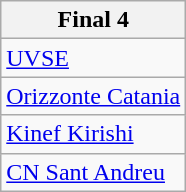<table class="wikitable">
<tr>
<th colspan="5">Final 4</th>
</tr>
<tr>
<td> <a href='#'>UVSE</a></td>
</tr>
<tr>
<td> <a href='#'>Orizzonte Catania</a></td>
</tr>
<tr>
<td> <a href='#'>Kinef Kirishi</a></td>
</tr>
<tr>
<td> <a href='#'>CN Sant Andreu</a></td>
</tr>
</table>
